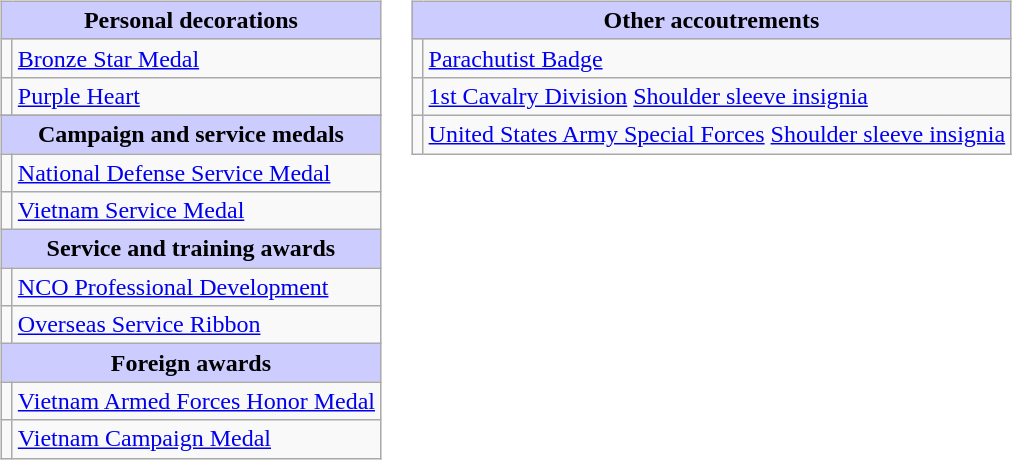<table style="width=100%;">
<tr>
<td valign="top"><br><table class="wikitable">
<tr style="background:#ccf; text-align:center;">
<td colspan=2><strong>Personal decorations</strong></td>
</tr>
<tr>
<td></td>
<td><a href='#'>Bronze Star Medal</a></td>
</tr>
<tr>
<td></td>
<td><a href='#'>Purple Heart</a></td>
</tr>
<tr>
</tr>
<tr style="background:#ccf; text-align:center;">
<td colspan=2><strong>Campaign and service medals</strong></td>
</tr>
<tr>
<td></td>
<td><a href='#'>National Defense Service Medal</a></td>
</tr>
<tr>
<td></td>
<td><a href='#'>Vietnam Service Medal</a></td>
</tr>
<tr style="background:#ccf; text-align:center;">
<td colspan=2><strong>Service and training awards</strong></td>
</tr>
<tr>
<td></td>
<td><a href='#'>NCO Professional Development</a></td>
</tr>
<tr>
<td></td>
<td><a href='#'>Overseas Service Ribbon</a></td>
</tr>
<tr style="background:#ccf; text-align:center;">
<td colspan=2><strong>Foreign awards</strong></td>
</tr>
<tr>
<td></td>
<td><a href='#'>Vietnam Armed Forces Honor Medal</a></td>
</tr>
<tr>
<td></td>
<td><a href='#'>Vietnam Campaign Medal</a></td>
</tr>
</table>
</td>
<td valign="top"><br><table class="wikitable">
<tr style="background:#ccf; text-align:center;">
<td colspan=2><strong>Other accoutrements</strong></td>
</tr>
<tr>
<td align=center></td>
<td><a href='#'>Parachutist Badge</a></td>
</tr>
<tr>
<td align=center></td>
<td><a href='#'>1st Cavalry Division</a> <a href='#'>Shoulder sleeve insignia</a></td>
</tr>
<tr>
<td align=center></td>
<td><a href='#'>United States Army Special Forces</a> <a href='#'>Shoulder sleeve insignia</a></td>
</tr>
</table>
</td>
</tr>
</table>
